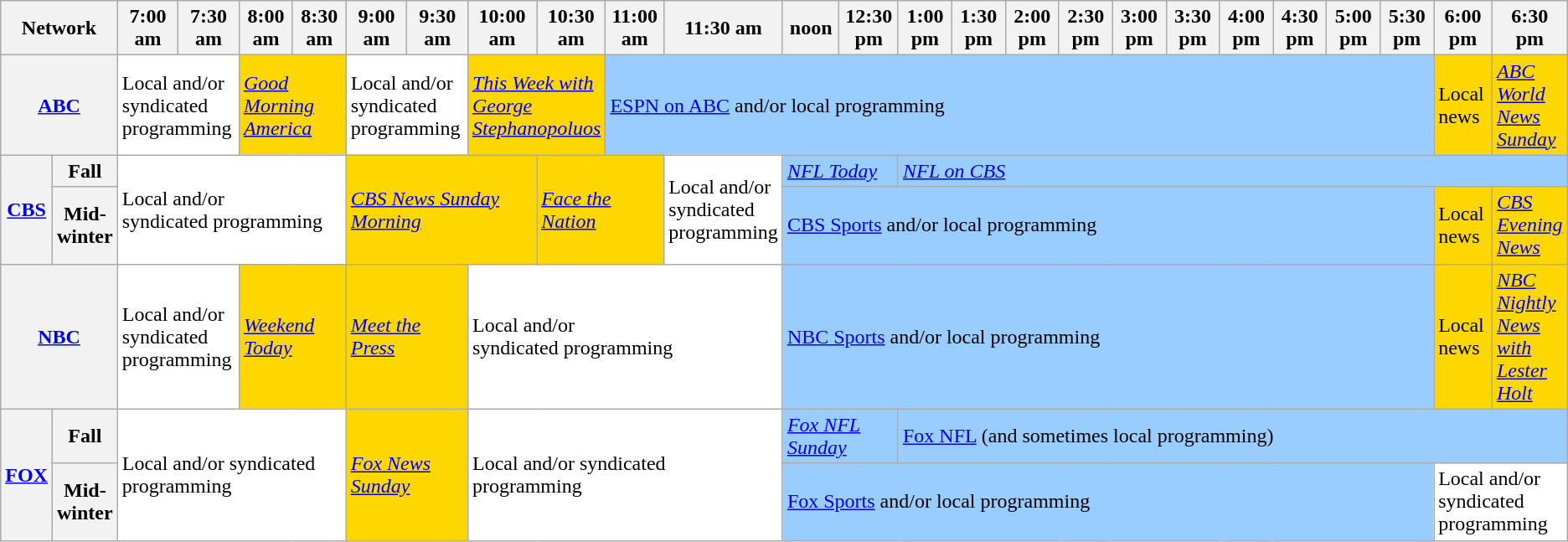<table class=wikitable>
<tr>
<th width=1.5% bgcolor=#C0C0C0 colspan=2>Network</th>
<th width=4% bgcolor=#C0C0C0>7:00 am</th>
<th width=4% bgcolor=#C0C0C0>7:30 am</th>
<th width=4% bgcolor=#C0C0C0>8:00 am</th>
<th width=4% bgcolor=#C0C0C0>8:30 am</th>
<th width=4% bgcolor=#C0C0C0>9:00 am</th>
<th width=4% bgcolor=#C0C0C0>9:30 am</th>
<th width=4% bgcolor=#C0C0C0>10:00 am</th>
<th width=4% bgcolor=#C0C0C0>10:30 am</th>
<th width=4% bgcolor=#C0C0C0>11:00 am</th>
<th width=4% bgcolor=#C0C0C0>11:30 am</th>
<th width=4% bgcolor=#C0C0C0>noon</th>
<th width=4% bgcolor=#C0C0C0>12:30 pm</th>
<th width=4% bgcolor=#C0C0C0>1:00 pm</th>
<th width=4% bgcolor=#C0C0C0>1:30 pm</th>
<th width=4% bgcolor=#C0C0C0>2:00 pm</th>
<th width=4% bgcolor=#C0C0C0>2:30 pm</th>
<th width=4% bgcolor=#C0C0C0>3:00 pm</th>
<th width=4% bgcolor=#C0C0C0>3:30 pm</th>
<th width=4% bgcolor=#C0C0C0>4:00 pm</th>
<th width=4% bgcolor=#C0C0C0>4:30 pm</th>
<th width=4% bgcolor=#C0C0C0>5:00 pm</th>
<th width=4% bgcolor=#C0C0C0>5:30 pm</th>
<th width=4% bgcolor=#C0C0C0>6:00 pm</th>
<th width=4% bgcolor=#C0C0C0>6:30 pm</th>
</tr>
<tr>
<th bgcolor=#C0C0C0 colspan=2><a href='#'>ABC</a></th>
<td bgcolor=white colspan=2>Local and/or<br> syndicated programming</td>
<td bgcolor=gold colspan=2><em><a href='#'>Good Morning America</a></em></td>
<td bgcolor=white colspan=2>Local and/or<br> syndicated programming</td>
<td bgcolor=gold colspan=2><em><a href='#'>This Week with George Stephanopoluos</a></em></td>
<td bgcolor=99ccff colspan=14><a href='#'>ESPN on ABC</a> and/or local programming</td>
<td bgcolor=gold>Local news</td>
<td bgcolor=gold><em><a href='#'>ABC World News Sunday</a></em></td>
</tr>
<tr>
<th bgcolor=#C0C0C0 rowspan=2><a href='#'>CBS</a></th>
<th>Fall</th>
<td bgcolor=white colspan=4 rowspan=2>Local and/or<br> syndicated programming</td>
<td bgcolor=gold colspan=3 rowspan=2><em><a href='#'>CBS News Sunday Morning</a></em></td>
<td bgcolor=gold colspan=2 rowspan=2><em><a href='#'>Face the Nation</a></em></td>
<td bgcolor=white rowspan=2>Local and/or<br> syndicated programming</td>
<td bgcolor=99ccff colspan=2 rowspan=1><em><a href='#'>NFL Today</a></em></td>
<td bgcolor=99ccff colspan=14 rowspan=1><em><a href='#'>NFL on CBS</a></em></td>
</tr>
<tr>
<th>Mid-winter</th>
<td bgcolor=99ccff colspan=12 rowspan=1><a href='#'>CBS Sports</a> and/or local programming</td>
<td bgcolor=gold rowspan=1>Local news</td>
<td bgcolor=gold rowspan=1><em><a href='#'>CBS Evening News</a></em></td>
</tr>
<tr>
<th bgcolor=#C0C0C0 colspan=2><a href='#'>NBC</a></th>
<td bgcolor=white colspan=2>Local and/or<br> syndicated programming</td>
<td bgcolor=gold colspan=2><em><a href='#'>Weekend Today</a></em></td>
<td bgcolor=gold colspan=2><em><a href='#'>Meet the Press</a></em></td>
<td bgcolor=white colspan=4>Local and/or<br> syndicated programming</td>
<td bgcolor=99ccff colspan=12><a href='#'>NBC Sports</a> and/or local programming</td>
<td bgcolor=gold>Local news</td>
<td bgcolor=gold><em><a href='#'>NBC Nightly News with Lester Holt</a></em></td>
</tr>
<tr>
<th bgcolor=#C0C0C0 rowspan=2><a href='#'>FOX</a></th>
<th>Fall</th>
<td bgcolor=white colspan=4 rowspan=2>Local and/or syndicated programming</td>
<td bgcolor=gold rowspan=2 colspan=2><em><a href='#'>Fox News Sunday</a></em></td>
<td bgcolor=white colspan=4 rowspan=2>Local and/or syndicated programming</td>
<td bgcolor=99ccff colspan=2 rowspan=1><em><a href='#'>Fox NFL Sunday</a></em></td>
<td bgcolor=99ccff colspan=14 rowspan=1><a href='#'>Fox NFL</a> (and sometimes local programming)</td>
</tr>
<tr>
<th>Mid-winter</th>
<td bgcolor=99ccff colspan=12 rowspan=1><a href='#'>Fox Sports</a> and/or local programming</td>
<td bgcolor=white colspan=2 rowspan=1>Local and/or<br> syndicated programming</td>
</tr>
</table>
